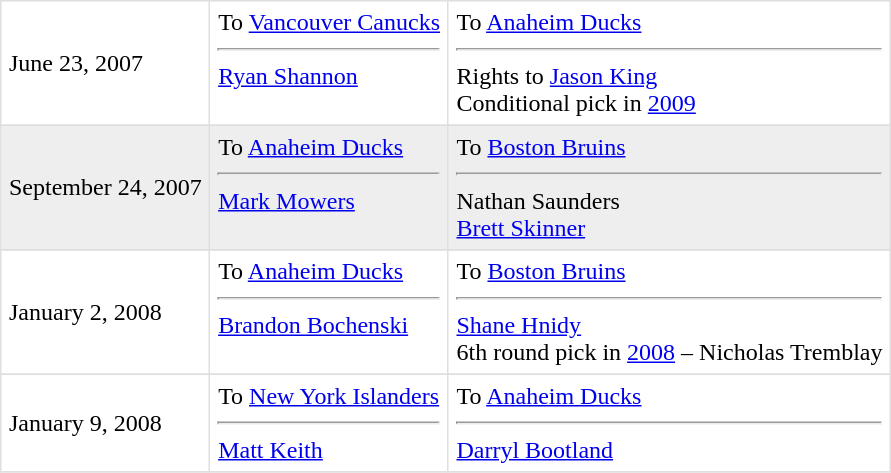<table border=1 style="border-collapse:collapse" bordercolor="#DFDFDF"  cellpadding="5">
<tr>
<td>June 23, 2007<br></td>
<td valign="top">To <a href='#'>Vancouver Canucks</a> <hr><a href='#'>Ryan Shannon</a></td>
<td valign="top">To <a href='#'>Anaheim Ducks</a> <hr>Rights to <a href='#'>Jason King</a> <br> Conditional pick in <a href='#'>2009</a></td>
</tr>
<tr>
</tr>
<tr bgcolor="#eeeeee">
<td>September 24, 2007<br></td>
<td valign="top">To <a href='#'>Anaheim Ducks</a> <hr> <a href='#'>Mark Mowers</a></td>
<td valign="top">To <a href='#'>Boston Bruins</a> <hr> Nathan Saunders <br> <a href='#'>Brett Skinner</a></td>
</tr>
<tr>
</tr>
<tr>
<td>January 2, 2008<br></td>
<td valign="top">To <a href='#'>Anaheim Ducks</a> <hr><a href='#'>Brandon Bochenski</a></td>
<td valign="top">To <a href='#'>Boston Bruins</a> <hr><a href='#'>Shane Hnidy</a> <br> 6th round pick in <a href='#'>2008</a> – Nicholas Tremblay</td>
</tr>
<tr>
</tr>
<tr>
<td>January 9, 2008<br></td>
<td valign="top">To <a href='#'>New York Islanders</a> <hr><a href='#'>Matt Keith</a></td>
<td valign="top">To <a href='#'>Anaheim Ducks</a> <hr><a href='#'>Darryl Bootland</a></td>
</tr>
<tr>
</tr>
</table>
